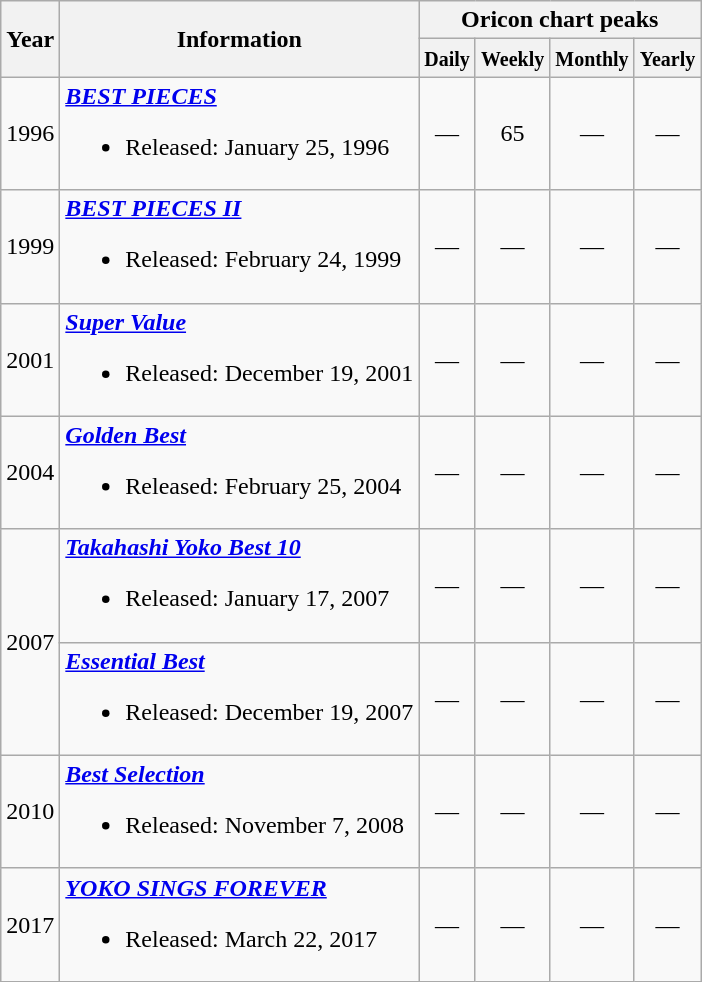<table class="wikitable">
<tr>
<th rowspan="2">Year</th>
<th rowspan="2">Information</th>
<th colspan="4">Oricon chart peaks</th>
</tr>
<tr>
<th width="30"><small>Daily</small></th>
<th width="30"><small>Weekly</small></th>
<th width="30"><small>Monthly</small></th>
<th width="30"><small>Yearly</small></th>
</tr>
<tr>
<td>1996</td>
<td><strong><em><a href='#'>BEST PIECES</a></em></strong><br><ul><li>Released: January 25, 1996</li></ul></td>
<td align="center">—</td>
<td align="center">65</td>
<td align="center">—</td>
<td align="center">—</td>
</tr>
<tr>
<td>1999</td>
<td><strong><em><a href='#'>BEST PIECES II</a></em></strong><br><ul><li>Released: February 24, 1999</li></ul></td>
<td align="center">—</td>
<td align="center">—</td>
<td align="center">—</td>
<td align="center">—</td>
</tr>
<tr>
<td>2001</td>
<td><strong><em><a href='#'>Super Value</a></em></strong><br><ul><li>Released: December 19, 2001</li></ul></td>
<td align="center">—</td>
<td align="center">—</td>
<td align="center">—</td>
<td align="center">—</td>
</tr>
<tr>
<td>2004</td>
<td><strong><em><a href='#'>Golden Best</a></em></strong><br><ul><li>Released: February 25, 2004</li></ul></td>
<td align="center">—</td>
<td align="center">—</td>
<td align="center">—</td>
<td align="center">—</td>
</tr>
<tr>
<td rowspan="2">2007</td>
<td><strong><em><a href='#'>Takahashi Yoko Best 10</a></em></strong><br><ul><li>Released: January 17, 2007</li></ul></td>
<td align="center">—</td>
<td align="center">—</td>
<td align="center">—</td>
<td align="center">—</td>
</tr>
<tr>
<td><strong><em><a href='#'>Essential Best</a></em></strong><br><ul><li>Released: December 19, 2007</li></ul></td>
<td align="center">—</td>
<td align="center">—</td>
<td align="center">—</td>
<td align="center">—</td>
</tr>
<tr>
<td>2010</td>
<td><strong><em><a href='#'>Best Selection</a></em></strong><br><ul><li>Released: November 7, 2008</li></ul></td>
<td align="center">—</td>
<td align="center">—</td>
<td align="center">—</td>
<td align="center">—</td>
</tr>
<tr>
<td>2017</td>
<td><strong><em><a href='#'>YOKO SINGS FOREVER</a></em></strong><br><ul><li>Released: March 22, 2017</li></ul></td>
<td align="center">—</td>
<td align="center">—</td>
<td align="center">—</td>
<td align="center">—</td>
</tr>
</table>
